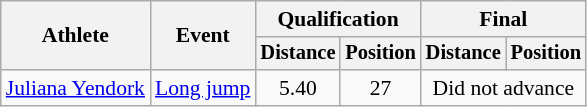<table class=wikitable style="font-size:90%; text-align:center">
<tr>
<th rowspan=2>Athlete</th>
<th rowspan=2>Event</th>
<th colspan=2>Qualification</th>
<th colspan=2>Final</th>
</tr>
<tr style=font-size:95%>
<th>Distance</th>
<th>Position</th>
<th>Distance</th>
<th>Position</th>
</tr>
<tr align=center>
<td align=left><a href='#'>Juliana Yendork</a></td>
<td align=left><a href='#'>Long jump</a></td>
<td>5.40</td>
<td>27</td>
<td colspan=2>Did not advance</td>
</tr>
</table>
